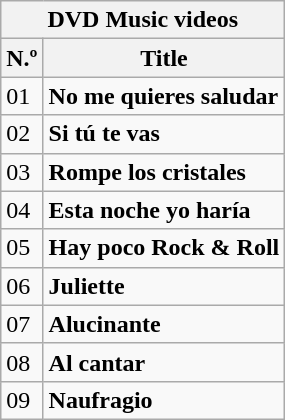<table class="wikitable" align=center>
<tr>
<th colspan=2>DVD Music videos</th>
</tr>
<tr ---->
<th>N.º</th>
<th>Title</th>
</tr>
<tr ---->
<td>01</td>
<td><strong>No me quieres saludar</strong></td>
</tr>
<tr ---->
<td>02</td>
<td><strong>Si tú te vas</strong></td>
</tr>
<tr ---->
<td>03</td>
<td><strong>Rompe los cristales</strong></td>
</tr>
<tr ---->
<td>04</td>
<td><strong>Esta noche yo haría</strong></td>
</tr>
<tr ---->
<td>05</td>
<td><strong>Hay poco Rock & Roll</strong></td>
</tr>
<tr ---->
<td>06</td>
<td><strong>Juliette</strong></td>
</tr>
<tr ---->
<td>07</td>
<td><strong>Alucinante</strong></td>
</tr>
<tr ---->
<td>08</td>
<td><strong>Al cantar</strong></td>
</tr>
<tr ---->
<td>09</td>
<td><strong>Naufragio</strong></td>
</tr>
</table>
